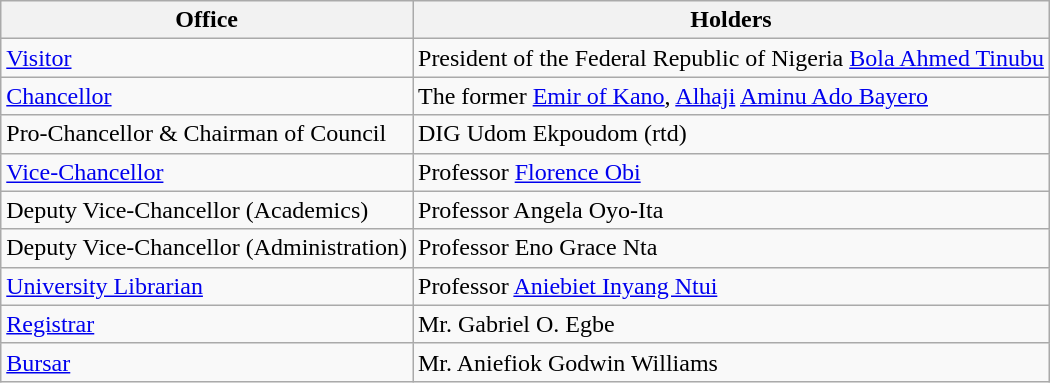<table class="wikitable">
<tr>
<th>Office</th>
<th>Holders</th>
</tr>
<tr>
<td><a href='#'>Visitor</a></td>
<td>President of the Federal Republic of Nigeria <a href='#'>Bola Ahmed Tinubu</a></td>
</tr>
<tr>
<td><a href='#'>Chancellor</a></td>
<td>The former <a href='#'>Emir of Kano</a>, <a href='#'>Alhaji</a>  <a href='#'>Aminu Ado Bayero</a></td>
</tr>
<tr>
<td>Pro-Chancellor & Chairman of Council</td>
<td>DIG Udom Ekpoudom (rtd)</td>
</tr>
<tr>
<td><a href='#'>Vice-Chancellor</a></td>
<td>Professor <a href='#'>Florence Obi</a></td>
</tr>
<tr>
<td>Deputy Vice-Chancellor (Academics)</td>
<td>Professor Angela Oyo-Ita</td>
</tr>
<tr>
<td>Deputy Vice-Chancellor (Administration)</td>
<td>Professor Eno Grace Nta</td>
</tr>
<tr>
<td><a href='#'>University Librarian</a></td>
<td>Professor <a href='#'>Aniebiet Inyang Ntui</a></td>
</tr>
<tr>
<td><a href='#'>Registrar</a></td>
<td>Mr. Gabriel O. Egbe</td>
</tr>
<tr>
<td><a href='#'>Bursar</a></td>
<td>Mr. Aniefiok Godwin Williams</td>
</tr>
</table>
